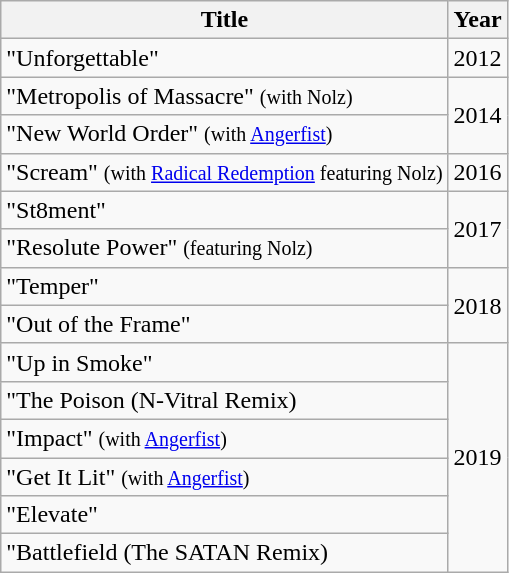<table class="wikitable">
<tr>
<th>Title</th>
<th>Year</th>
</tr>
<tr>
<td>"Unforgettable"</td>
<td>2012</td>
</tr>
<tr>
<td>"Metropolis of Massacre" <small>(with Nolz)</small></td>
<td rowspan="2">2014</td>
</tr>
<tr>
<td>"New World Order" <small>(with <a href='#'>Angerfist</a>)</small></td>
</tr>
<tr>
<td>"Scream" <small>(with <a href='#'>Radical Redemption</a> featuring Nolz)</small></td>
<td>2016</td>
</tr>
<tr>
<td>"St8ment"</td>
<td rowspan="2">2017</td>
</tr>
<tr>
<td>"Resolute Power" <small>(featuring Nolz)</small></td>
</tr>
<tr>
<td>"Temper"</td>
<td rowspan="2">2018</td>
</tr>
<tr>
<td>"Out of the Frame"</td>
</tr>
<tr>
<td>"Up in Smoke"</td>
<td rowspan="6">2019</td>
</tr>
<tr>
<td>"The Poison (N-Vitral Remix)</td>
</tr>
<tr>
<td>"Impact" <small>(with <a href='#'>Angerfist</a>)</small></td>
</tr>
<tr>
<td>"Get It Lit" <small>(with <a href='#'>Angerfist</a>)</small></td>
</tr>
<tr>
<td>"Elevate"</td>
</tr>
<tr>
<td>"Battlefield (The SATAN Remix)</td>
</tr>
</table>
